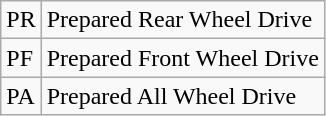<table class="wikitable">
<tr>
<td>PR</td>
<td>Prepared Rear Wheel Drive</td>
</tr>
<tr>
<td>PF</td>
<td>Prepared Front Wheel Drive</td>
</tr>
<tr>
<td>PA</td>
<td>Prepared All Wheel Drive</td>
</tr>
</table>
